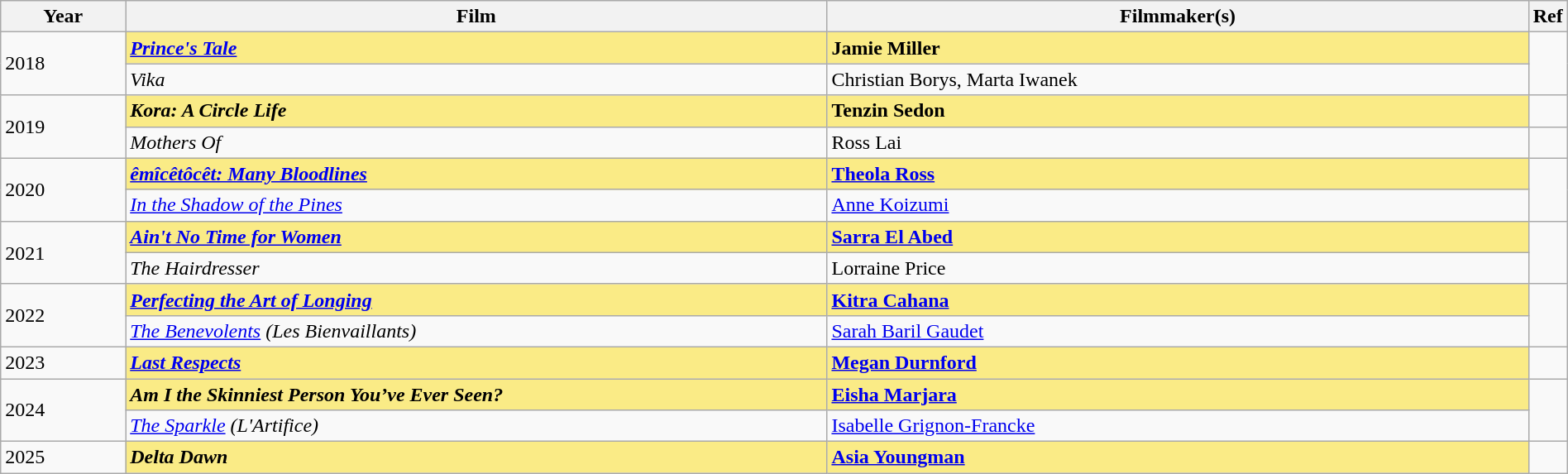<table class = "wikitable sortable" width=100%>
<tr>
<th style="width:8%;">Year</th>
<th style="width:45%;">Film</th>
<th style="width:45%;">Filmmaker(s)</th>
<th style="width:2%;">Ref</th>
</tr>
<tr>
<td rowspan=2>2018</td>
<td style="background:#FAEB86;"><strong><em><a href='#'>Prince's Tale</a></em></strong></td>
<td style="background:#FAEB86;"><strong>Jamie Miller</strong></td>
<td rowspan=2></td>
</tr>
<tr>
<td><em>Vika</em></td>
<td>Christian Borys, Marta Iwanek</td>
</tr>
<tr>
<td rowspan=2>2019</td>
<td style="background:#FAEB86;"><strong><em>Kora: A Circle Life</em></strong></td>
<td style="background:#FAEB86;"><strong>Tenzin Sedon</strong></td>
<td></td>
</tr>
<tr>
<td><em>Mothers Of</em></td>
<td>Ross Lai</td>
<td></td>
</tr>
<tr>
<td rowspan=2>2020</td>
<td style="background:#FAEB86;"><strong><em><a href='#'>êmîcêtôcêt: Many Bloodlines</a></em></strong></td>
<td style="background:#FAEB86;"><strong><a href='#'>Theola Ross</a></strong></td>
<td rowspan=2></td>
</tr>
<tr>
<td><em><a href='#'>In the Shadow of the Pines</a></em></td>
<td><a href='#'>Anne Koizumi</a></td>
</tr>
<tr>
<td rowspan=2>2021</td>
<td style="background:#FAEB86;"><strong><em><a href='#'>Ain't No Time for Women</a></em></strong></td>
<td style="background:#FAEB86;"><strong><a href='#'>Sarra El Abed</a></strong></td>
<td rowspan=2></td>
</tr>
<tr>
<td><em>The Hairdresser</em></td>
<td>Lorraine Price</td>
</tr>
<tr>
<td rowspan=2>2022</td>
<td style="background:#FAEB86;"><strong><em><a href='#'>Perfecting the Art of Longing</a></em></strong></td>
<td style="background:#FAEB86;"><strong><a href='#'>Kitra Cahana</a></strong></td>
<td rowspan=2></td>
</tr>
<tr>
<td><em><a href='#'>The Benevolents</a> (Les Bienvaillants)</em></td>
<td><a href='#'>Sarah Baril Gaudet</a></td>
</tr>
<tr>
<td>2023</td>
<td style="background:#FAEB86;"><strong><em><a href='#'>Last Respects</a></em></strong></td>
<td style="background:#FAEB86;"><strong><a href='#'>Megan Durnford</a></strong></td>
<td></td>
</tr>
<tr>
<td rowspan=2>2024</td>
<td style="background:#FAEB86;"><strong><em>Am I the Skinniest Person You’ve Ever Seen?</em></strong></td>
<td style="background:#FAEB86;"><strong><a href='#'>Eisha Marjara</a></strong></td>
<td rowspan=2></td>
</tr>
<tr>
<td><em><a href='#'>The Sparkle</a> (L'Artifice)</em></td>
<td><a href='#'>Isabelle Grignon-Francke</a></td>
</tr>
<tr>
<td>2025</td>
<td style="background:#FAEB86;"><strong><em>Delta Dawn</em></strong></td>
<td style="background:#FAEB86;"><strong><a href='#'>Asia Youngman</a></strong></td>
<td></td>
</tr>
</table>
